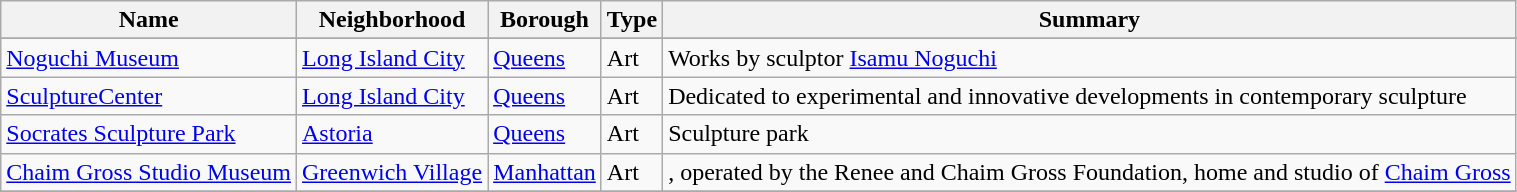<table class="wikitable sortable">
<tr>
<th>Name</th>
<th>Neighborhood</th>
<th>Borough</th>
<th>Type</th>
<th>Summary</th>
</tr>
<tr>
</tr>
<tr>
<td><a href='#'>Noguchi Museum</a></td>
<td><a href='#'>Long Island City</a></td>
<td><a href='#'>Queens</a></td>
<td>Art</td>
<td>Works by sculptor <a href='#'>Isamu Noguchi</a></td>
</tr>
<tr>
<td><a href='#'>SculptureCenter</a></td>
<td><a href='#'>Long Island City</a></td>
<td><a href='#'>Queens</a></td>
<td>Art</td>
<td>Dedicated to experimental and innovative developments in contemporary sculpture</td>
</tr>
<tr>
<td><a href='#'>Socrates Sculpture Park</a></td>
<td><a href='#'>Astoria</a></td>
<td><a href='#'>Queens</a></td>
<td>Art</td>
<td>Sculpture park</td>
</tr>
<tr>
<td><a href='#'>Chaim Gross Studio Museum</a></td>
<td><a href='#'>Greenwich Village</a></td>
<td><a href='#'>Manhattan</a></td>
<td>Art</td>
<td>, operated by the Renee and Chaim Gross Foundation, home and studio of <a href='#'>Chaim Gross</a></td>
</tr>
<tr>
</tr>
</table>
